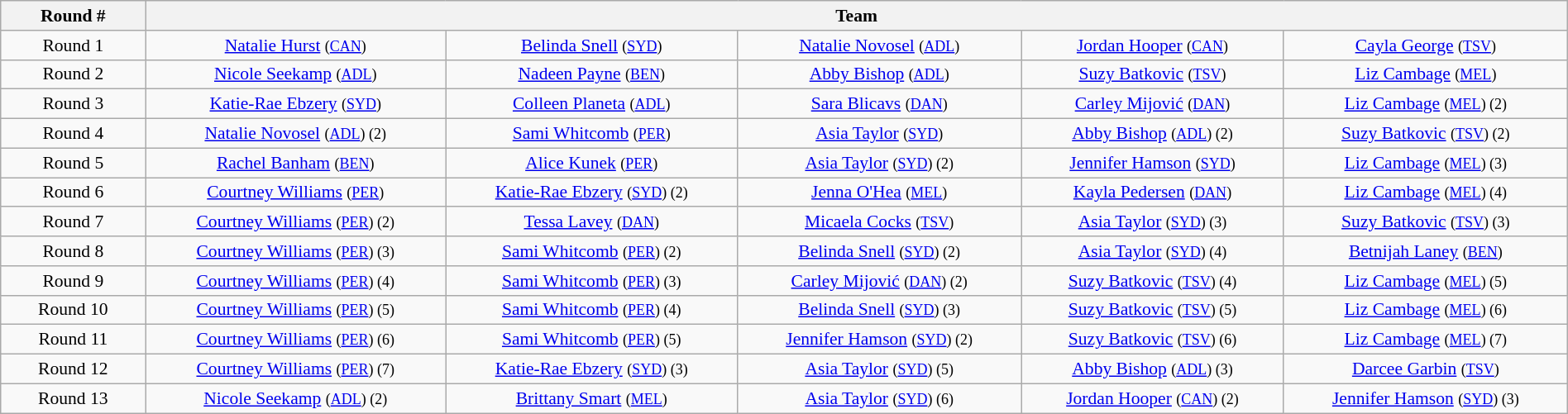<table class="wikitable" style="width: 100%; text-align:center; font-size:90%">
<tr>
<th rowspan=1 width=110>Round #</th>
<th colspan=5 width=50>Team</th>
</tr>
<tr>
<td>Round 1</td>
<td><a href='#'>Natalie Hurst</a> <small> (<a href='#'>CAN</a>) </small></td>
<td><a href='#'>Belinda Snell</a> <small> (<a href='#'>SYD</a>) </small></td>
<td><a href='#'>Natalie Novosel</a> <small> (<a href='#'>ADL</a>) </small></td>
<td><a href='#'>Jordan Hooper</a> <small> (<a href='#'>CAN</a>) </small></td>
<td><a href='#'>Cayla George</a> <small> (<a href='#'>TSV</a>) </small></td>
</tr>
<tr>
<td>Round 2</td>
<td><a href='#'>Nicole Seekamp</a> <small> (<a href='#'>ADL</a>) </small></td>
<td><a href='#'>Nadeen Payne</a> <small> (<a href='#'>BEN</a>) </small></td>
<td><a href='#'>Abby Bishop</a> <small> (<a href='#'>ADL</a>) </small></td>
<td><a href='#'>Suzy Batkovic</a> <small> (<a href='#'>TSV</a>) </small></td>
<td><a href='#'>Liz Cambage</a> <small> (<a href='#'>MEL</a>) </small></td>
</tr>
<tr>
<td>Round 3</td>
<td><a href='#'>Katie-Rae Ebzery</a> <small> (<a href='#'>SYD</a>) </small></td>
<td><a href='#'>Colleen Planeta</a> <small> (<a href='#'>ADL</a>) </small></td>
<td><a href='#'>Sara Blicavs</a> <small> (<a href='#'>DAN</a>) </small></td>
<td><a href='#'>Carley Mijović</a> <small> (<a href='#'>DAN</a>) </small></td>
<td><a href='#'>Liz Cambage</a> <small> (<a href='#'>MEL</a>) (2)</small></td>
</tr>
<tr>
<td>Round 4</td>
<td><a href='#'>Natalie Novosel</a> <small> (<a href='#'>ADL</a>) (2)</small></td>
<td><a href='#'>Sami Whitcomb</a> <small> (<a href='#'>PER</a>) </small></td>
<td><a href='#'>Asia Taylor</a> <small> (<a href='#'>SYD</a>) </small></td>
<td><a href='#'>Abby Bishop</a> <small> (<a href='#'>ADL</a>) (2)</small></td>
<td><a href='#'>Suzy Batkovic</a> <small> (<a href='#'>TSV</a>) (2)</small></td>
</tr>
<tr>
<td>Round 5</td>
<td><a href='#'>Rachel Banham</a> <small> (<a href='#'>BEN</a>) </small></td>
<td><a href='#'>Alice Kunek</a> <small> (<a href='#'>PER</a>) </small></td>
<td><a href='#'>Asia Taylor</a> <small> (<a href='#'>SYD</a>) (2)</small></td>
<td><a href='#'>Jennifer Hamson</a> <small> (<a href='#'>SYD</a>) </small></td>
<td><a href='#'>Liz Cambage</a> <small> (<a href='#'>MEL</a>) (3)</small></td>
</tr>
<tr>
<td>Round 6</td>
<td><a href='#'>Courtney Williams</a> <small> (<a href='#'>PER</a>) </small></td>
<td><a href='#'>Katie-Rae Ebzery</a> <small> (<a href='#'>SYD</a>) (2)</small></td>
<td><a href='#'>Jenna O'Hea</a> <small> (<a href='#'>MEL</a>) </small></td>
<td><a href='#'>Kayla Pedersen</a> <small> (<a href='#'>DAN</a>) </small></td>
<td><a href='#'>Liz Cambage</a> <small> (<a href='#'>MEL</a>) (4)</small></td>
</tr>
<tr>
<td>Round 7</td>
<td><a href='#'>Courtney Williams</a> <small> (<a href='#'>PER</a>) (2)</small></td>
<td><a href='#'>Tessa Lavey</a> <small> (<a href='#'>DAN</a>) </small></td>
<td><a href='#'>Micaela Cocks</a> <small> (<a href='#'>TSV</a>) </small></td>
<td><a href='#'>Asia Taylor</a> <small> (<a href='#'>SYD</a>) (3)</small></td>
<td><a href='#'>Suzy Batkovic</a> <small> (<a href='#'>TSV</a>) (3)</small></td>
</tr>
<tr>
<td>Round 8</td>
<td><a href='#'>Courtney Williams</a> <small> (<a href='#'>PER</a>) (3)</small></td>
<td><a href='#'>Sami Whitcomb</a> <small> (<a href='#'>PER</a>) (2)</small></td>
<td><a href='#'>Belinda Snell</a> <small> (<a href='#'>SYD</a>) (2)</small></td>
<td><a href='#'>Asia Taylor</a> <small> (<a href='#'>SYD</a>) (4)</small></td>
<td><a href='#'>Betnijah Laney</a> <small> (<a href='#'>BEN</a>) </small></td>
</tr>
<tr>
<td>Round 9</td>
<td><a href='#'>Courtney Williams</a> <small> (<a href='#'>PER</a>) (4)</small></td>
<td><a href='#'>Sami Whitcomb</a> <small> (<a href='#'>PER</a>) (3)</small></td>
<td><a href='#'>Carley Mijović</a> <small> (<a href='#'>DAN</a>) (2)</small></td>
<td><a href='#'>Suzy Batkovic</a> <small> (<a href='#'>TSV</a>) (4)</small></td>
<td><a href='#'>Liz Cambage</a> <small> (<a href='#'>MEL</a>) (5)</small></td>
</tr>
<tr>
<td>Round 10</td>
<td><a href='#'>Courtney Williams</a> <small> (<a href='#'>PER</a>) (5)</small></td>
<td><a href='#'>Sami Whitcomb</a> <small> (<a href='#'>PER</a>) (4)</small></td>
<td><a href='#'>Belinda Snell</a> <small> (<a href='#'>SYD</a>) (3)</small></td>
<td><a href='#'>Suzy Batkovic</a> <small> (<a href='#'>TSV</a>) (5)</small></td>
<td><a href='#'>Liz Cambage</a> <small> (<a href='#'>MEL</a>) (6)</small></td>
</tr>
<tr>
<td>Round 11</td>
<td><a href='#'>Courtney Williams</a> <small> (<a href='#'>PER</a>) (6)</small></td>
<td><a href='#'>Sami Whitcomb</a> <small> (<a href='#'>PER</a>) (5)</small></td>
<td><a href='#'>Jennifer Hamson</a> <small> (<a href='#'>SYD</a>) (2)</small></td>
<td><a href='#'>Suzy Batkovic</a> <small> (<a href='#'>TSV</a>) (6)</small></td>
<td><a href='#'>Liz Cambage</a> <small> (<a href='#'>MEL</a>) (7)</small></td>
</tr>
<tr>
<td>Round 12</td>
<td><a href='#'>Courtney Williams</a> <small> (<a href='#'>PER</a>) (7)</small></td>
<td><a href='#'>Katie-Rae Ebzery</a> <small> (<a href='#'>SYD</a>) (3)</small></td>
<td><a href='#'>Asia Taylor</a> <small> (<a href='#'>SYD</a>) (5)</small></td>
<td><a href='#'>Abby Bishop</a> <small> (<a href='#'>ADL</a>) (3)</small></td>
<td><a href='#'>Darcee Garbin</a> <small> (<a href='#'>TSV</a>) </small></td>
</tr>
<tr>
<td>Round 13</td>
<td><a href='#'>Nicole Seekamp</a> <small> (<a href='#'>ADL</a>) (2)</small></td>
<td><a href='#'>Brittany Smart</a> <small> (<a href='#'>MEL</a>) </small></td>
<td><a href='#'>Asia Taylor</a> <small> (<a href='#'>SYD</a>) (6)</small></td>
<td><a href='#'>Jordan Hooper</a> <small> (<a href='#'>CAN</a>) (2)</small></td>
<td><a href='#'>Jennifer Hamson</a> <small> (<a href='#'>SYD</a>) (3)</small></td>
</tr>
</table>
